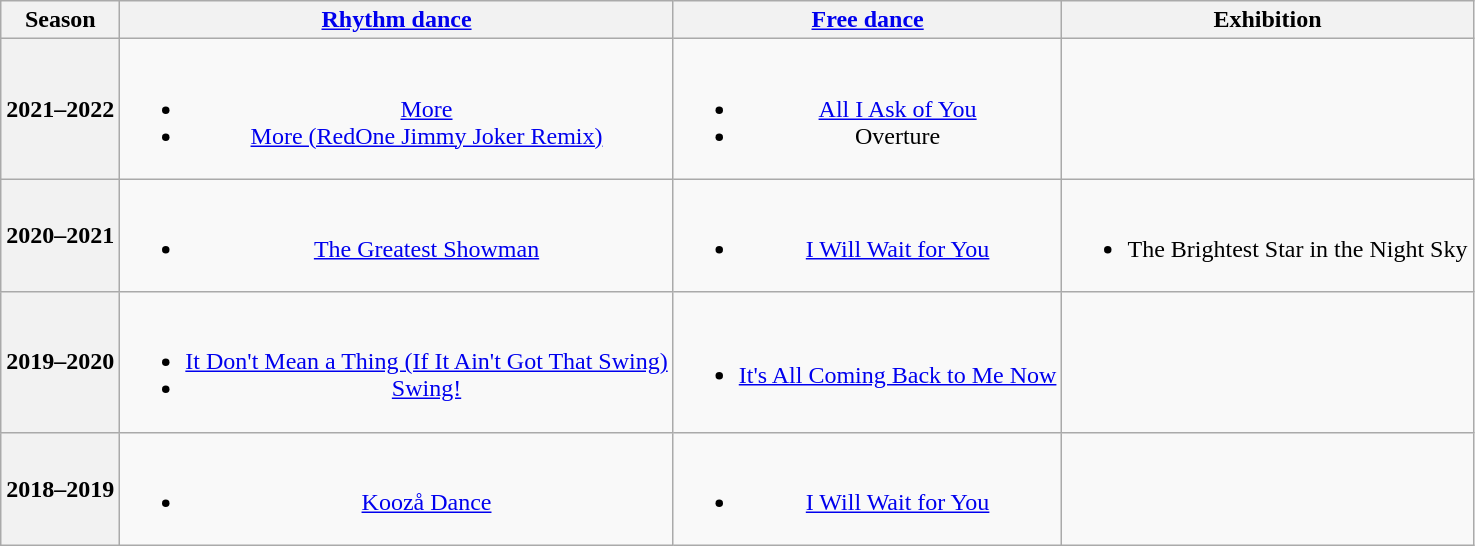<table class=wikitable style=text-align:center>
<tr>
<th>Season</th>
<th><a href='#'>Rhythm dance</a></th>
<th><a href='#'>Free dance</a></th>
<th>Exhibition</th>
</tr>
<tr>
<th>2021–2022 <br> </th>
<td><br><ul><li> <a href='#'>More</a> <br></li><li> <a href='#'>More (RedOne Jimmy Joker Remix)</a> <br></li></ul></td>
<td><br><ul><li><a href='#'>All I Ask of You</a></li><li>Overture <br></li></ul></td>
<td></td>
</tr>
<tr>
<th>2020–2021 <br> </th>
<td><br><ul><li> <a href='#'>The Greatest Showman</a></li></ul></td>
<td><br><ul><li><a href='#'>I Will Wait for You</a> <br></li></ul></td>
<td><br><ul><li>The Brightest Star in the Night Sky <br></li></ul></td>
</tr>
<tr>
<th>2019–2020 <br> </th>
<td><br><ul><li> <a href='#'>It Don't Mean a Thing (If It Ain't Got That Swing)</a><br></li><li> <a href='#'>Swing!</a></li></ul></td>
<td><br><ul><li><a href='#'>It's All Coming Back to Me Now</a><br></li></ul></td>
<td></td>
</tr>
<tr>
<th>2018–2019 <br> </th>
<td><br><ul><li> <a href='#'>Koozå Dance</a> <br></li></ul></td>
<td><br><ul><li><a href='#'>I Will Wait for You</a> <br></li></ul></td>
<td></td>
</tr>
</table>
